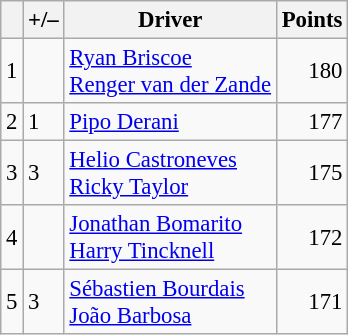<table class="wikitable" style="font-size: 95%;">
<tr>
<th scope="col"></th>
<th scope="col">+/–</th>
<th scope="col">Driver</th>
<th scope="col">Points</th>
</tr>
<tr>
<td align=center>1</td>
<td align="left"></td>
<td> <a href='#'>Ryan Briscoe</a><br> <a href='#'>Renger van der Zande</a></td>
<td align=right>180</td>
</tr>
<tr>
<td align=center>2</td>
<td align="left"> 1</td>
<td> <a href='#'>Pipo Derani</a></td>
<td align=right>177</td>
</tr>
<tr>
<td align=center>3</td>
<td align="left"> 3</td>
<td> <a href='#'>Helio Castroneves</a><br> <a href='#'>Ricky Taylor</a></td>
<td align=right>175</td>
</tr>
<tr>
<td align=center>4</td>
<td align="left"></td>
<td> <a href='#'>Jonathan Bomarito</a><br> <a href='#'>Harry Tincknell</a></td>
<td align=right>172</td>
</tr>
<tr>
<td align=center>5</td>
<td align="left"> 3</td>
<td> <a href='#'>Sébastien Bourdais</a><br> <a href='#'>João Barbosa</a></td>
<td align=right>171</td>
</tr>
</table>
